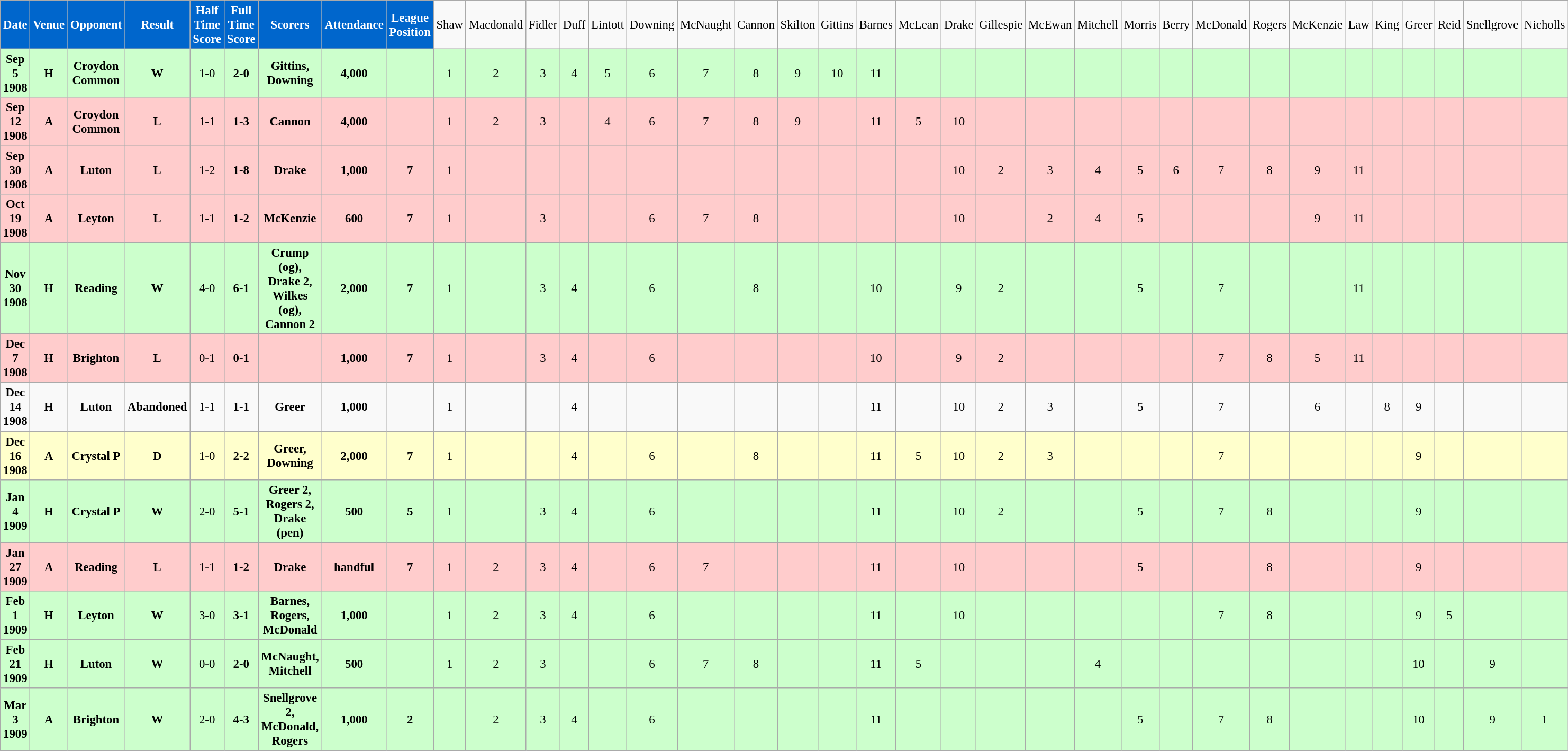<table class="wikitable sortable" style="font-size:95%; text-align:center">
<tr>
<td style="background:#0066CC; color:#FFFFFF; text-align:center;"><strong>Date</strong></td>
<td style="background:#0066CC; color:#FFFFFF; text-align:center;"><strong>Venue</strong></td>
<td style="background:#0066CC; color:#FFFFFF; text-align:center;"><strong>Opponent</strong></td>
<td style="background:#0066CC; color:#FFFFFF; text-align:center;"><strong>Result</strong></td>
<td style="background:#0066CC; color:#FFFFFF; text-align:center;"><strong>Half Time Score</strong></td>
<td style="background:#0066CC; color:#FFFFFF; text-align:center;"><strong>Full Time Score</strong></td>
<td style="background:#0066CC; color:#FFFFFF; text-align:center;"><strong>Scorers</strong></td>
<td style="background:#0066CC; color:#FFFFFF; text-align:center;"><strong>Attendance</strong></td>
<td style="background:#0066CC; color:#FFFFFF; text-align:center;"><strong>League Position</strong></td>
<td>Shaw</td>
<td>Macdonald</td>
<td>Fidler</td>
<td>Duff</td>
<td>Lintott</td>
<td>Downing</td>
<td>McNaught</td>
<td>Cannon</td>
<td>Skilton</td>
<td>Gittins</td>
<td>Barnes</td>
<td>McLean</td>
<td>Drake</td>
<td>Gillespie</td>
<td>McEwan</td>
<td>Mitchell</td>
<td>Morris</td>
<td>Berry</td>
<td>McDonald</td>
<td>Rogers</td>
<td>McKenzie</td>
<td>Law</td>
<td>King</td>
<td>Greer</td>
<td>Reid</td>
<td>Snellgrove</td>
<td>Nicholls</td>
</tr>
<tr bgcolor="#CCFFCC">
<td><strong>Sep 5 1908</strong></td>
<td><strong>H</strong></td>
<td><strong>Croydon Common</strong></td>
<td><strong>W</strong></td>
<td>1-0</td>
<td><strong>2-0</strong></td>
<td><strong>Gittins, Downing</strong></td>
<td><strong>4,000</strong></td>
<td></td>
<td>1</td>
<td>2</td>
<td>3</td>
<td>4</td>
<td>5</td>
<td>6</td>
<td>7</td>
<td>8</td>
<td>9</td>
<td>10</td>
<td>11</td>
<td></td>
<td></td>
<td></td>
<td></td>
<td></td>
<td></td>
<td></td>
<td></td>
<td></td>
<td></td>
<td></td>
<td></td>
<td></td>
<td></td>
<td></td>
<td></td>
</tr>
<tr bgcolor="#FFCCCC">
<td><strong>Sep 12 1908</strong></td>
<td><strong>A</strong></td>
<td><strong>Croydon Common</strong></td>
<td><strong>L</strong></td>
<td>1-1</td>
<td><strong>1-3</strong></td>
<td><strong>Cannon</strong></td>
<td><strong>4,000</strong></td>
<td></td>
<td>1</td>
<td>2</td>
<td>3</td>
<td></td>
<td>4</td>
<td>6</td>
<td>7</td>
<td>8</td>
<td>9</td>
<td></td>
<td>11</td>
<td>5</td>
<td>10</td>
<td></td>
<td></td>
<td></td>
<td></td>
<td></td>
<td></td>
<td></td>
<td></td>
<td></td>
<td></td>
<td></td>
<td></td>
<td></td>
<td></td>
</tr>
<tr bgcolor="#FFCCCC">
<td><strong>Sep 30 1908</strong></td>
<td><strong>A</strong></td>
<td><strong>Luton</strong></td>
<td><strong>L</strong></td>
<td>1-2</td>
<td><strong>1-8</strong></td>
<td><strong>Drake</strong></td>
<td><strong>1,000</strong></td>
<td><strong>7</strong></td>
<td>1</td>
<td></td>
<td></td>
<td></td>
<td></td>
<td></td>
<td></td>
<td></td>
<td></td>
<td></td>
<td></td>
<td></td>
<td>10</td>
<td>2</td>
<td>3</td>
<td>4</td>
<td>5</td>
<td>6</td>
<td>7</td>
<td>8</td>
<td>9</td>
<td>11</td>
<td></td>
<td></td>
<td></td>
<td></td>
<td></td>
</tr>
<tr bgcolor="#FFCCCC">
<td><strong>Oct 19 1908</strong></td>
<td><strong>A</strong></td>
<td><strong>Leyton</strong></td>
<td><strong>L</strong></td>
<td>1-1</td>
<td><strong>1-2</strong></td>
<td><strong>McKenzie</strong></td>
<td><strong>600</strong></td>
<td><strong>7</strong></td>
<td>1</td>
<td></td>
<td>3</td>
<td></td>
<td></td>
<td>6</td>
<td>7</td>
<td>8</td>
<td></td>
<td></td>
<td></td>
<td></td>
<td>10</td>
<td></td>
<td>2</td>
<td>4</td>
<td>5</td>
<td></td>
<td></td>
<td></td>
<td>9</td>
<td>11</td>
<td></td>
<td></td>
<td></td>
<td></td>
<td></td>
</tr>
<tr bgcolor="#CCFFCC">
<td><strong>Nov 30 1908</strong></td>
<td><strong>H</strong></td>
<td><strong>Reading</strong></td>
<td><strong>W</strong></td>
<td>4-0</td>
<td><strong>6-1</strong></td>
<td><strong>Crump (og), Drake 2, Wilkes (og), Cannon 2</strong></td>
<td><strong>2,000</strong></td>
<td><strong>7</strong></td>
<td>1</td>
<td></td>
<td>3</td>
<td>4</td>
<td></td>
<td>6</td>
<td></td>
<td>8</td>
<td></td>
<td></td>
<td>10</td>
<td></td>
<td>9</td>
<td>2</td>
<td></td>
<td></td>
<td>5</td>
<td></td>
<td>7</td>
<td></td>
<td></td>
<td>11</td>
<td></td>
<td></td>
<td></td>
<td></td>
<td></td>
</tr>
<tr bgcolor="#FFCCCC">
<td><strong>Dec 7 1908</strong></td>
<td><strong>H</strong></td>
<td><strong>Brighton</strong></td>
<td><strong>L</strong></td>
<td>0-1</td>
<td><strong>0-1</strong></td>
<td></td>
<td><strong>1,000</strong></td>
<td><strong>7</strong></td>
<td>1</td>
<td></td>
<td>3</td>
<td>4</td>
<td></td>
<td>6</td>
<td></td>
<td></td>
<td></td>
<td></td>
<td>10</td>
<td></td>
<td>9</td>
<td>2</td>
<td></td>
<td></td>
<td></td>
<td></td>
<td>7</td>
<td>8</td>
<td>5</td>
<td>11</td>
<td></td>
<td></td>
<td></td>
<td></td>
<td></td>
</tr>
<tr>
<td><strong>Dec 14 1908</strong></td>
<td><strong>H</strong></td>
<td><strong>Luton</strong></td>
<td><strong>Abandoned</strong></td>
<td>1-1</td>
<td><strong>1-1</strong></td>
<td><strong>Greer</strong></td>
<td><strong>1,000</strong></td>
<td></td>
<td>1</td>
<td></td>
<td></td>
<td>4</td>
<td></td>
<td></td>
<td></td>
<td></td>
<td></td>
<td></td>
<td>11</td>
<td></td>
<td>10</td>
<td>2</td>
<td>3</td>
<td></td>
<td>5</td>
<td></td>
<td>7</td>
<td></td>
<td>6</td>
<td></td>
<td>8</td>
<td>9</td>
<td></td>
<td></td>
<td></td>
</tr>
<tr bgcolor="#FFFFCC">
<td><strong>Dec 16 1908</strong></td>
<td><strong>A</strong></td>
<td><strong>Crystal P</strong></td>
<td><strong>D</strong></td>
<td>1-0</td>
<td><strong>2-2</strong></td>
<td><strong>Greer, Downing</strong></td>
<td><strong>2,000</strong></td>
<td><strong>7</strong></td>
<td>1</td>
<td></td>
<td></td>
<td>4</td>
<td></td>
<td>6</td>
<td></td>
<td>8</td>
<td></td>
<td></td>
<td>11</td>
<td>5</td>
<td>10</td>
<td>2</td>
<td>3</td>
<td></td>
<td></td>
<td></td>
<td>7</td>
<td></td>
<td></td>
<td></td>
<td></td>
<td>9</td>
<td></td>
<td></td>
<td></td>
</tr>
<tr bgcolor="#CCFFCC">
<td><strong>Jan 4 1909</strong></td>
<td><strong>H</strong></td>
<td><strong>Crystal P</strong></td>
<td><strong>W</strong></td>
<td>2-0</td>
<td><strong>5-1</strong></td>
<td><strong>Greer 2, Rogers 2, Drake (pen)</strong></td>
<td><strong>500</strong></td>
<td><strong>5</strong></td>
<td>1</td>
<td></td>
<td>3</td>
<td>4</td>
<td></td>
<td>6</td>
<td></td>
<td></td>
<td></td>
<td></td>
<td>11</td>
<td></td>
<td>10</td>
<td>2</td>
<td></td>
<td></td>
<td>5</td>
<td></td>
<td>7</td>
<td>8</td>
<td></td>
<td></td>
<td></td>
<td>9</td>
<td></td>
<td></td>
<td></td>
</tr>
<tr bgcolor="#FFCCCC">
<td><strong>Jan 27 1909</strong></td>
<td><strong>A</strong></td>
<td><strong>Reading</strong></td>
<td><strong>L</strong></td>
<td>1-1</td>
<td><strong>1-2</strong></td>
<td><strong>Drake</strong></td>
<td><strong>handful</strong></td>
<td><strong>7</strong></td>
<td>1</td>
<td>2</td>
<td>3</td>
<td>4</td>
<td></td>
<td>6</td>
<td>7</td>
<td></td>
<td></td>
<td></td>
<td>11</td>
<td></td>
<td>10</td>
<td></td>
<td></td>
<td></td>
<td>5</td>
<td></td>
<td></td>
<td>8</td>
<td></td>
<td></td>
<td></td>
<td>9</td>
<td></td>
<td></td>
<td></td>
</tr>
<tr bgcolor="#CCFFCC">
<td><strong>Feb 1 1909</strong></td>
<td><strong>H</strong></td>
<td><strong>Leyton</strong></td>
<td><strong>W</strong></td>
<td>3-0</td>
<td><strong>3-1</strong></td>
<td><strong>Barnes, Rogers, McDonald</strong></td>
<td><strong>1,000</strong></td>
<td></td>
<td>1</td>
<td>2</td>
<td>3</td>
<td>4</td>
<td></td>
<td>6</td>
<td></td>
<td></td>
<td></td>
<td></td>
<td>11</td>
<td></td>
<td>10</td>
<td></td>
<td></td>
<td></td>
<td></td>
<td></td>
<td>7</td>
<td>8</td>
<td></td>
<td></td>
<td></td>
<td>9</td>
<td>5</td>
<td></td>
<td></td>
</tr>
<tr bgcolor="#CCFFCC">
<td><strong>Feb 21 1909</strong></td>
<td><strong>H</strong></td>
<td><strong>Luton</strong></td>
<td><strong>W</strong></td>
<td>0-0</td>
<td><strong>2-0</strong></td>
<td><strong>McNaught, Mitchell</strong></td>
<td><strong>500</strong></td>
<td></td>
<td>1</td>
<td>2</td>
<td>3</td>
<td></td>
<td></td>
<td>6</td>
<td>7</td>
<td>8</td>
<td></td>
<td></td>
<td>11</td>
<td>5</td>
<td></td>
<td></td>
<td></td>
<td>4</td>
<td></td>
<td></td>
<td></td>
<td></td>
<td></td>
<td></td>
<td></td>
<td>10</td>
<td></td>
<td>9</td>
<td></td>
</tr>
<tr bgcolor="#CCFFCC">
<td><strong>Mar 3 1909</strong></td>
<td><strong>A</strong></td>
<td><strong>Brighton</strong></td>
<td><strong>W</strong></td>
<td>2-0</td>
<td><strong>4-3</strong></td>
<td><strong>Snellgrove 2, McDonald, Rogers</strong></td>
<td><strong>1,000</strong></td>
<td><strong>2</strong></td>
<td></td>
<td>2</td>
<td>3</td>
<td>4</td>
<td></td>
<td>6</td>
<td></td>
<td></td>
<td></td>
<td></td>
<td>11</td>
<td></td>
<td></td>
<td></td>
<td></td>
<td></td>
<td>5</td>
<td></td>
<td>7</td>
<td>8</td>
<td></td>
<td></td>
<td></td>
<td>10</td>
<td></td>
<td>9</td>
<td>1</td>
</tr>
</table>
